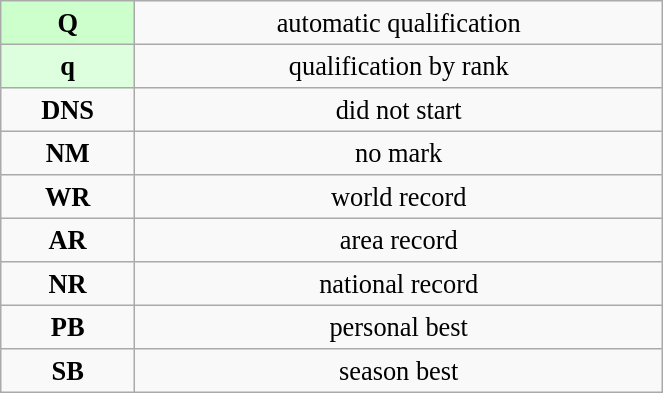<table class="wikitable" style=" text-align:center; font-size:110%;" width="35%">
<tr>
<td bgcolor="ccffcc"><strong>Q</strong></td>
<td>automatic qualification</td>
</tr>
<tr>
<td bgcolor="ddffdd"><strong>q</strong></td>
<td>qualification by rank</td>
</tr>
<tr>
<td><strong>DNS</strong></td>
<td>did not start</td>
</tr>
<tr>
<td><strong>NM</strong></td>
<td>no mark</td>
</tr>
<tr>
<td><strong>WR</strong></td>
<td>world record</td>
</tr>
<tr>
<td><strong>AR</strong></td>
<td>area record</td>
</tr>
<tr>
<td><strong>NR</strong></td>
<td>national record</td>
</tr>
<tr>
<td><strong>PB</strong></td>
<td>personal best</td>
</tr>
<tr>
<td><strong>SB</strong></td>
<td>season best</td>
</tr>
</table>
